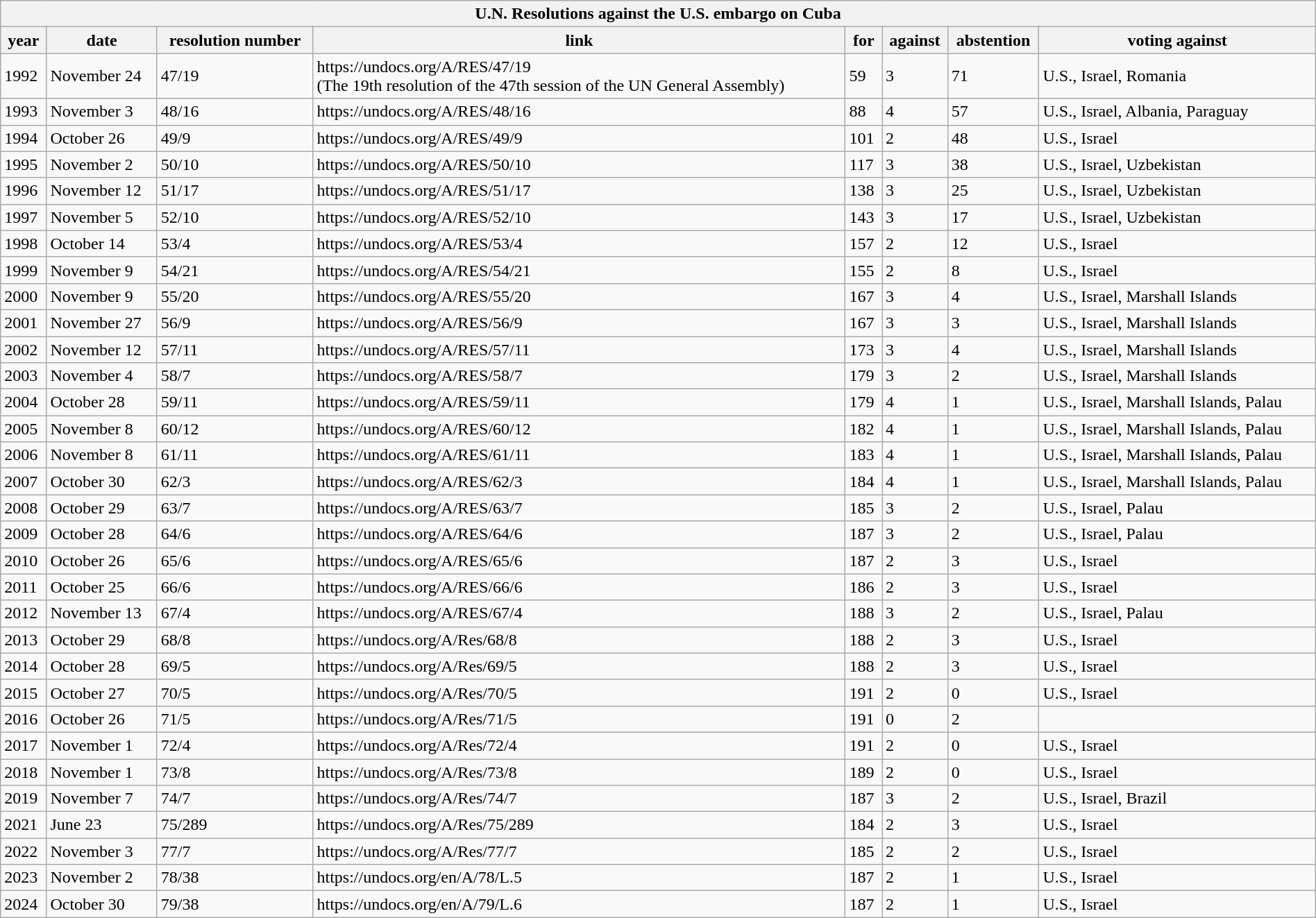<table class="wikitable collapsible collapsed" width="100%">
<tr>
<th colspan="8">U.N. Resolutions against the U.S. embargo on Cuba</th>
</tr>
<tr>
<th>year</th>
<th>date</th>
<th>resolution number</th>
<th>link</th>
<th>for</th>
<th>against</th>
<th>abstention</th>
<th>voting against</th>
</tr>
<tr>
<td>1992</td>
<td>November 24</td>
<td>47/19</td>
<td>https://undocs.org/A/RES/47/19<br>(The 19th resolution of the 47th session of the UN General Assembly)</td>
<td>59</td>
<td>3</td>
<td>71</td>
<td>U.S., Israel, Romania</td>
</tr>
<tr>
<td>1993</td>
<td>November 3</td>
<td>48/16</td>
<td>https://undocs.org/A/RES/48/16</td>
<td>88</td>
<td>4</td>
<td>57</td>
<td>U.S., Israel, Albania, Paraguay</td>
</tr>
<tr>
<td>1994</td>
<td>October 26</td>
<td>49/9</td>
<td>https://undocs.org/A/RES/49/9</td>
<td>101</td>
<td>2</td>
<td>48</td>
<td>U.S., Israel</td>
</tr>
<tr>
<td>1995</td>
<td>November 2</td>
<td>50/10</td>
<td>https://undocs.org/A/RES/50/10</td>
<td>117</td>
<td>3</td>
<td>38</td>
<td>U.S., Israel, Uzbekistan</td>
</tr>
<tr>
<td>1996</td>
<td>November 12</td>
<td>51/17</td>
<td>https://undocs.org/A/RES/51/17</td>
<td>138</td>
<td>3</td>
<td>25</td>
<td>U.S., Israel, Uzbekistan</td>
</tr>
<tr>
<td>1997</td>
<td>November 5</td>
<td>52/10</td>
<td>https://undocs.org/A/RES/52/10</td>
<td>143</td>
<td>3</td>
<td>17</td>
<td>U.S., Israel, Uzbekistan</td>
</tr>
<tr>
<td>1998</td>
<td>October 14</td>
<td>53/4</td>
<td>https://undocs.org/A/RES/53/4</td>
<td>157</td>
<td>2</td>
<td>12</td>
<td>U.S., Israel</td>
</tr>
<tr>
<td>1999</td>
<td>November 9</td>
<td>54/21</td>
<td>https://undocs.org/A/RES/54/21</td>
<td>155</td>
<td>2</td>
<td>8</td>
<td>U.S., Israel</td>
</tr>
<tr>
<td>2000</td>
<td>November 9</td>
<td>55/20</td>
<td>https://undocs.org/A/RES/55/20</td>
<td>167</td>
<td>3</td>
<td>4</td>
<td>U.S., Israel, Marshall Islands</td>
</tr>
<tr>
<td>2001</td>
<td>November 27</td>
<td>56/9</td>
<td>https://undocs.org/A/RES/56/9</td>
<td>167</td>
<td>3</td>
<td>3</td>
<td>U.S., Israel, Marshall Islands</td>
</tr>
<tr>
<td>2002</td>
<td>November 12</td>
<td>57/11</td>
<td>https://undocs.org/A/RES/57/11</td>
<td>173</td>
<td>3</td>
<td>4</td>
<td>U.S., Israel, Marshall Islands</td>
</tr>
<tr>
<td>2003</td>
<td>November 4</td>
<td>58/7</td>
<td>https://undocs.org/A/RES/58/7</td>
<td>179</td>
<td>3</td>
<td>2</td>
<td>U.S., Israel, Marshall Islands</td>
</tr>
<tr>
<td>2004</td>
<td>October 28</td>
<td>59/11</td>
<td>https://undocs.org/A/RES/59/11</td>
<td>179</td>
<td>4</td>
<td>1</td>
<td>U.S., Israel, Marshall Islands, Palau</td>
</tr>
<tr>
<td>2005</td>
<td>November 8</td>
<td>60/12</td>
<td>https://undocs.org/A/RES/60/12</td>
<td>182</td>
<td>4</td>
<td>1</td>
<td>U.S., Israel, Marshall Islands, Palau</td>
</tr>
<tr>
<td>2006</td>
<td>November 8</td>
<td>61/11</td>
<td>https://undocs.org/A/RES/61/11</td>
<td>183</td>
<td>4</td>
<td>1</td>
<td>U.S., Israel, Marshall Islands, Palau</td>
</tr>
<tr>
<td>2007</td>
<td>October 30</td>
<td>62/3</td>
<td>https://undocs.org/A/RES/62/3</td>
<td>184</td>
<td>4</td>
<td>1</td>
<td>U.S., Israel, Marshall Islands, Palau</td>
</tr>
<tr>
<td>2008</td>
<td>October 29</td>
<td>63/7</td>
<td>https://undocs.org/A/RES/63/7</td>
<td>185</td>
<td>3</td>
<td>2</td>
<td>U.S., Israel, Palau</td>
</tr>
<tr>
<td>2009</td>
<td>October 28</td>
<td>64/6</td>
<td>https://undocs.org/A/RES/64/6</td>
<td>187</td>
<td>3</td>
<td>2</td>
<td>U.S., Israel, Palau</td>
</tr>
<tr>
<td>2010</td>
<td>October 26</td>
<td>65/6</td>
<td>https://undocs.org/A/RES/65/6</td>
<td>187</td>
<td>2</td>
<td>3</td>
<td>U.S., Israel</td>
</tr>
<tr>
<td>2011</td>
<td>October 25</td>
<td>66/6</td>
<td>https://undocs.org/A/RES/66/6</td>
<td>186</td>
<td>2</td>
<td>3</td>
<td>U.S., Israel</td>
</tr>
<tr>
<td>2012</td>
<td>November 13</td>
<td>67/4</td>
<td>https://undocs.org/A/RES/67/4</td>
<td>188</td>
<td>3</td>
<td>2</td>
<td>U.S., Israel, Palau</td>
</tr>
<tr>
<td>2013</td>
<td>October 29</td>
<td>68/8</td>
<td>https://undocs.org/A/Res/68/8</td>
<td>188</td>
<td>2</td>
<td>3</td>
<td>U.S., Israel</td>
</tr>
<tr>
<td>2014</td>
<td>October 28</td>
<td>69/5</td>
<td>https://undocs.org/A/Res/69/5</td>
<td>188</td>
<td>2</td>
<td>3</td>
<td>U.S., Israel</td>
</tr>
<tr>
<td>2015</td>
<td>October 27</td>
<td>70/5</td>
<td>https://undocs.org/A/Res/70/5</td>
<td>191</td>
<td>2</td>
<td>0</td>
<td>U.S., Israel</td>
</tr>
<tr>
<td>2016</td>
<td>October 26</td>
<td>71/5</td>
<td>https://undocs.org/A/Res/71/5</td>
<td>191</td>
<td>0</td>
<td>2</td>
<td></td>
</tr>
<tr>
<td>2017</td>
<td>November 1</td>
<td>72/4</td>
<td>https://undocs.org/A/Res/72/4</td>
<td>191</td>
<td>2</td>
<td>0</td>
<td>U.S., Israel</td>
</tr>
<tr>
<td>2018</td>
<td>November 1</td>
<td>73/8</td>
<td>https://undocs.org/A/Res/73/8</td>
<td>189</td>
<td>2</td>
<td>0</td>
<td>U.S., Israel</td>
</tr>
<tr>
<td>2019</td>
<td>November 7</td>
<td>74/7</td>
<td>https://undocs.org/A/Res/74/7</td>
<td>187</td>
<td>3</td>
<td>2</td>
<td>U.S., Israel, Brazil</td>
</tr>
<tr>
<td>2021</td>
<td>June 23</td>
<td>75/289</td>
<td>https://undocs.org/A/Res/75/289</td>
<td>184</td>
<td>2</td>
<td>3</td>
<td>U.S., Israel</td>
</tr>
<tr>
<td>2022</td>
<td>November 3</td>
<td>77/7</td>
<td>https://undocs.org/A/Res/77/7</td>
<td>185</td>
<td>2</td>
<td>2</td>
<td>U.S., Israel</td>
</tr>
<tr>
<td>2023</td>
<td>November 2</td>
<td>78/38</td>
<td>https://undocs.org/en/A/78/L.5</td>
<td>187</td>
<td>2</td>
<td>1</td>
<td>U.S., Israel</td>
</tr>
<tr>
<td>2024</td>
<td>October 30</td>
<td>79/38</td>
<td>https://undocs.org/en/A/79/L.6</td>
<td>187</td>
<td>2</td>
<td>1</td>
<td>U.S., Israel</td>
</tr>
</table>
